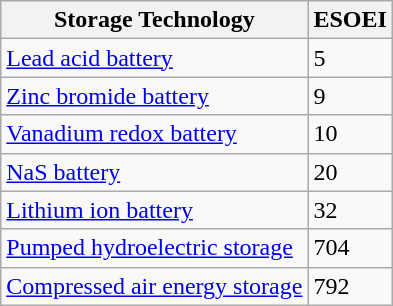<table class="wikitable sortable">
<tr>
<th>Storage Technology</th>
<th>ESOEI</th>
</tr>
<tr>
<td><a href='#'>Lead acid battery</a></td>
<td>5</td>
</tr>
<tr>
<td><a href='#'>Zinc bromide battery</a></td>
<td>9</td>
</tr>
<tr>
<td><a href='#'>Vanadium redox battery</a></td>
<td>10</td>
</tr>
<tr>
<td><a href='#'>NaS battery</a></td>
<td>20</td>
</tr>
<tr>
<td><a href='#'>Lithium ion battery</a></td>
<td>32</td>
</tr>
<tr>
<td><a href='#'>Pumped hydroelectric storage</a></td>
<td>704</td>
</tr>
<tr>
<td><a href='#'>Compressed air energy storage</a></td>
<td>792</td>
</tr>
</table>
